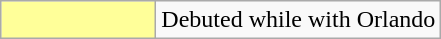<table class="wikitable">
<tr>
<td style="background-color:#FFFF99; border:1px solid #aaaaaa; width:6em"></td>
<td>Debuted while with Orlando</td>
</tr>
</table>
